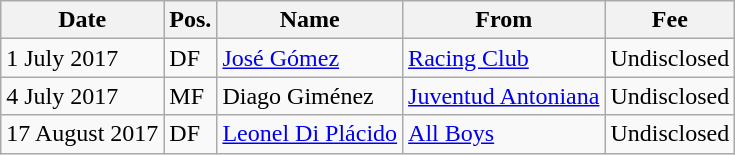<table class="wikitable">
<tr>
<th>Date</th>
<th>Pos.</th>
<th>Name</th>
<th>From</th>
<th>Fee</th>
</tr>
<tr>
<td>1 July 2017</td>
<td>DF</td>
<td> <a href='#'>José Gómez</a></td>
<td> <a href='#'>Racing Club</a></td>
<td>Undisclosed</td>
</tr>
<tr>
<td>4 July 2017</td>
<td>MF</td>
<td> Diago Giménez</td>
<td> <a href='#'>Juventud Antoniana</a></td>
<td>Undisclosed</td>
</tr>
<tr>
<td>17 August 2017</td>
<td>DF</td>
<td> <a href='#'>Leonel Di Plácido</a></td>
<td> <a href='#'>All Boys</a></td>
<td>Undisclosed</td>
</tr>
</table>
